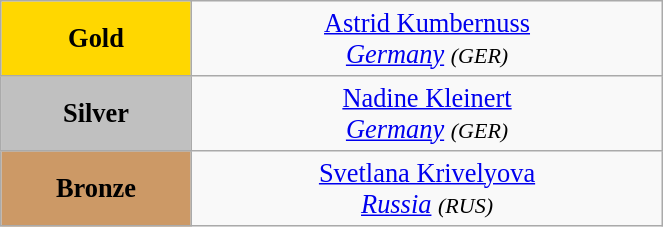<table class="wikitable" style=" text-align:center; font-size:110%;" width="35%">
<tr>
<td bgcolor="gold"><strong>Gold</strong></td>
<td> <a href='#'>Astrid Kumbernuss</a><br><em><a href='#'>Germany</a> <small>(GER)</small></em></td>
</tr>
<tr>
<td bgcolor="silver"><strong>Silver</strong></td>
<td> <a href='#'>Nadine Kleinert</a><br><em><a href='#'>Germany</a> <small>(GER)</small></em></td>
</tr>
<tr>
<td bgcolor="CC9966"><strong>Bronze</strong></td>
<td> <a href='#'>Svetlana Krivelyova</a><br><em><a href='#'>Russia</a> <small>(RUS)</small></em></td>
</tr>
</table>
